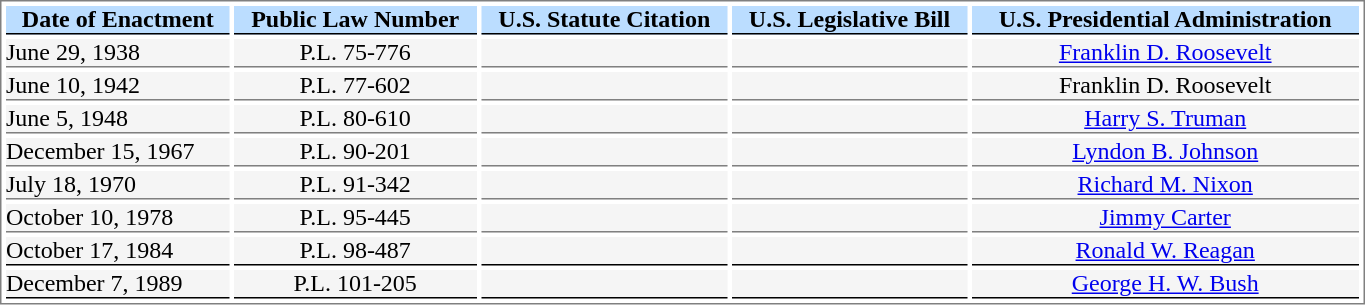<table style="border:1px solid gray; align:left; width:72%" cellspacing=3 cellpadding=0>
<tr style="font-weight:bold; text-align:center; background:#bbddff; color:black;">
<th style=" border-bottom:1.5px solid black">Date of Enactment</th>
<th style=" border-bottom:1.5px solid black">Public Law Number</th>
<th style=" border-bottom:1.5px solid black">U.S. Statute Citation</th>
<th style=" border-bottom:1.5px solid black">U.S. Legislative Bill</th>
<th style=" border-bottom:1.5px solid black">U.S. Presidential Administration</th>
</tr>
<tr>
<td style="border-bottom:1px solid gray; background:#F5F5F5;">June 29, 1938</td>
<td style="border-bottom:1px solid gray; background:#F5F5F5; text-align:center;">P.L. 75-776</td>
<td style="border-bottom:1px solid gray; background:#F5F5F5; text-align:center;"></td>
<td style="border-bottom:1px solid gray; background:#F5F5F5; text-align:center;"></td>
<td style="border-bottom:1px solid gray; background:#F5F5F5; text-align:center;"><a href='#'>Franklin D. Roosevelt</a></td>
</tr>
<tr>
<td style="border-bottom:1px solid gray; background:#F5F5F5;">June 10, 1942</td>
<td style="border-bottom:1px solid gray; background:#F5F5F5; text-align:center;">P.L. 77-602</td>
<td style="border-bottom:1px solid gray; background:#F5F5F5; text-align:center;"></td>
<td style="border-bottom:1px solid gray; background:#F5F5F5; text-align:center;"></td>
<td style="border-bottom:1px solid gray; background:#F5F5F5; text-align:center;">Franklin D. Roosevelt</td>
</tr>
<tr>
<td style="border-bottom:1px solid gray; background:#F5F5F5;">June 5, 1948</td>
<td style="border-bottom:1px solid gray; background:#F5F5F5; text-align:center;">P.L. 80-610</td>
<td style="border-bottom:1px solid gray; background:#F5F5F5; text-align:center;"></td>
<td style="border-bottom:1px solid gray; background:#F5F5F5; text-align:center;"></td>
<td style="border-bottom:1px solid gray; background:#F5F5F5; text-align:center;"><a href='#'>Harry S. Truman</a></td>
</tr>
<tr>
<td style="border-bottom:1px solid gray; background:#F5F5F5;">December 15, 1967</td>
<td style="border-bottom:1px solid gray; background:#F5F5F5; text-align:center;">P.L. 90-201</td>
<td style="border-bottom:1px solid gray; background:#F5F5F5; text-align:center;"></td>
<td style="border-bottom:1px solid gray; background:#F5F5F5; text-align:center;"></td>
<td style="border-bottom:1px solid gray; background:#F5F5F5; text-align:center;"><a href='#'>Lyndon B. Johnson</a></td>
</tr>
<tr>
<td style="border-bottom:1px solid gray; background:#F5F5F5;">July 18, 1970</td>
<td style="border-bottom:1px solid gray; background:#F5F5F5; text-align:center;">P.L. 91-342</td>
<td style="border-bottom:1px solid gray; background:#F5F5F5; text-align:center;"></td>
<td style="border-bottom:1px solid gray; background:#F5F5F5; text-align:center;"></td>
<td style="border-bottom:1px solid gray; background:#F5F5F5; text-align:center;"><a href='#'>Richard M. Nixon</a></td>
</tr>
<tr>
<td style="border-bottom:1px solid gray; background:#F5F5F5;">October 10, 1978</td>
<td style="border-bottom:1px solid gray; background:#F5F5F5; text-align:center;">P.L. 95-445</td>
<td style="border-bottom:1px solid gray; background:#F5F5F5; text-align:center;"></td>
<td style="border-bottom:1px solid gray; background:#F5F5F5; text-align:center;"></td>
<td style="border-bottom:1px solid gray; background:#F5F5F5; text-align:center;"><a href='#'>Jimmy Carter</a></td>
</tr>
<tr>
<td style="border-bottom:1.5px solid black; background:#F5F5F5;">October 17, 1984</td>
<td style="border-bottom:1.5px solid black; background:#F5F5F5; text-align:center;">P.L. 98-487</td>
<td style="border-bottom:1.5px solid black; background:#F5F5F5; text-align:center;"></td>
<td style="border-bottom:1.5px solid black; background:#F5F5F5; text-align:center;"></td>
<td style="border-bottom:1.5px solid black; background:#F5F5F5; text-align:center;"><a href='#'>Ronald W. Reagan</a></td>
</tr>
<tr>
<td style="border-bottom:1.5px solid black; background:#F5F5F5;">December 7, 1989</td>
<td style="border-bottom:1.5px solid black; background:#F5F5F5; text-align:center;">P.L. 101-205</td>
<td style="border-bottom:1.5px solid black; background:#F5F5F5; text-align:center;"></td>
<td style="border-bottom:1.5px solid black; background:#F5F5F5; text-align:center;"></td>
<td style="border-bottom:1.5px solid black; background:#F5F5F5; text-align:center;"><a href='#'>George H. W. Bush</a></td>
</tr>
</table>
